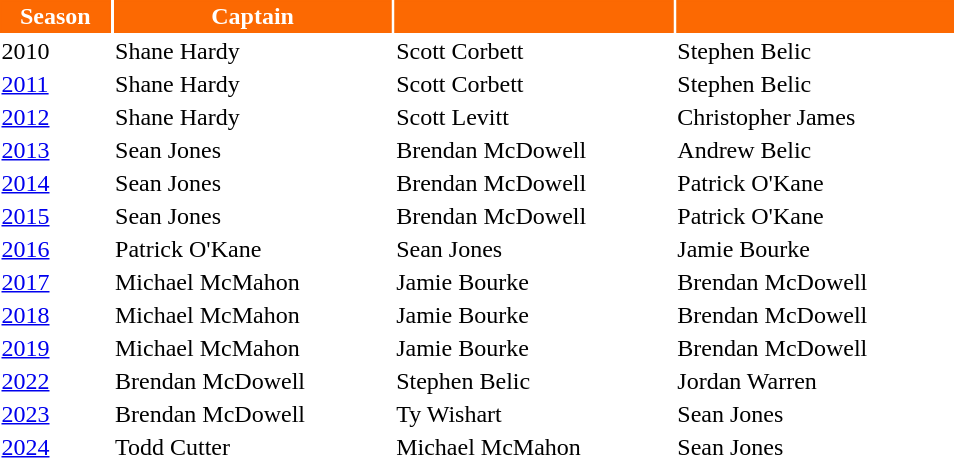<table class="toccolours" style="width:40em">
<tr>
<th style="background:#fc6902;color:white;border:#fc6902 1px solid">Season</th>
<th style="background:#fc6902;color:white;border:#fc6902 1px solid">Captain</th>
<th style="background:#fc6902;color:white;border:#fc6902 1px solid"></th>
<th style="background:#fc6902;color:white;border:#fc6902 1px solid"></th>
</tr>
<tr>
<td>2010</td>
<td> Shane Hardy</td>
<td> Scott Corbett</td>
<td> Stephen Belic</td>
</tr>
<tr>
<td><a href='#'>2011</a></td>
<td> Shane Hardy</td>
<td> Scott Corbett</td>
<td> Stephen Belic</td>
</tr>
<tr>
<td><a href='#'>2012</a></td>
<td> Shane Hardy</td>
<td> Scott Levitt</td>
<td> Christopher James</td>
</tr>
<tr>
<td><a href='#'>2013</a></td>
<td> Sean Jones</td>
<td> Brendan McDowell</td>
<td> Andrew Belic</td>
</tr>
<tr>
<td><a href='#'>2014</a></td>
<td> Sean Jones</td>
<td> Brendan McDowell</td>
<td> Patrick O'Kane</td>
</tr>
<tr>
<td><a href='#'>2015</a></td>
<td> Sean Jones</td>
<td> Brendan McDowell</td>
<td> Patrick O'Kane</td>
</tr>
<tr>
<td><a href='#'>2016</a></td>
<td> Patrick O'Kane</td>
<td> Sean Jones</td>
<td> Jamie Bourke</td>
</tr>
<tr>
<td><a href='#'>2017</a></td>
<td> Michael McMahon</td>
<td> Jamie Bourke</td>
<td> Brendan McDowell</td>
</tr>
<tr>
<td><a href='#'>2018</a></td>
<td> Michael McMahon</td>
<td> Jamie Bourke</td>
<td> Brendan McDowell</td>
</tr>
<tr>
<td><a href='#'>2019</a></td>
<td> Michael McMahon</td>
<td> Jamie Bourke</td>
<td> Brendan McDowell</td>
</tr>
<tr>
<td><a href='#'>2022</a></td>
<td> Brendan McDowell</td>
<td> Stephen Belic</td>
<td> Jordan Warren</td>
</tr>
<tr>
<td><a href='#'>2023</a></td>
<td> Brendan McDowell</td>
<td> Ty Wishart</td>
<td> Sean Jones</td>
</tr>
<tr>
<td><a href='#'>2024</a></td>
<td> Todd Cutter</td>
<td> Michael McMahon</td>
<td> Sean Jones</td>
</tr>
<tr>
</tr>
</table>
